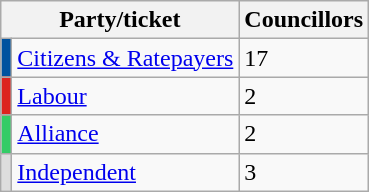<table class="wikitable">
<tr>
<th colspan=2>Party/ticket</th>
<th>Councillors</th>
</tr>
<tr>
<td style="background:#00529F"></td>
<td><a href='#'>Citizens & Ratepayers</a></td>
<td>17</td>
</tr>
<tr>
<td style="background:#DC241f"></td>
<td><a href='#'>Labour</a></td>
<td>2</td>
</tr>
<tr>
<td style="background:#33CC66"></td>
<td><a href='#'>Alliance</a></td>
<td>2</td>
</tr>
<tr>
<td style="background:#DDDDDD"></td>
<td><a href='#'>Independent</a></td>
<td>3</td>
</tr>
</table>
